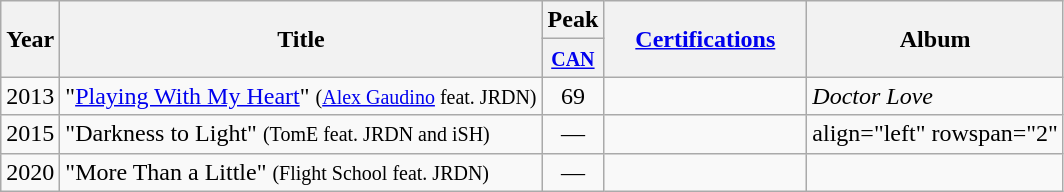<table class="wikitable">
<tr>
<th rowspan="2">Year</th>
<th rowspan="2">Title</th>
<th>Peak</th>
<th scope="col" rowspan="2" style="width:8em;"><a href='#'>Certifications</a></th>
<th rowspan="2">Album</th>
</tr>
<tr>
<th style="width:30px;"><small><a href='#'>CAN</a></small></th>
</tr>
<tr>
<td rowspan="1">2013</td>
<td>"<a href='#'>Playing With My Heart</a>" <small>(<a href='#'>Alex Gaudino</a> feat. JRDN)</small></td>
<td align="center">69</td>
<td></td>
<td align="left" rowspan="1"><em>Doctor Love</em></td>
</tr>
<tr>
<td rowspan="1">2015</td>
<td>"Darkness to Light" <small>(TomE feat. JRDN and iSH)</small></td>
<td align="center">—</td>
<td></td>
<td>align="left" rowspan="2" </td>
</tr>
<tr>
<td rowspan="1">2020</td>
<td>"More Than a Little" <small>(Flight School feat. JRDN)</small></td>
<td align="center">—</td>
<td></td>
</tr>
</table>
